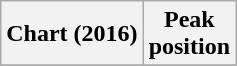<table class="wikitable sortable plainrowheaders" style="text-align:center">
<tr>
<th scope="col">Chart (2016)</th>
<th scope="col">Peak<br> position</th>
</tr>
<tr>
</tr>
</table>
